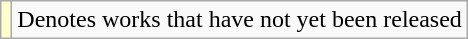<table class="wikitable">
<tr>
<td style="background:#FFFFCC;"></td>
<td>Denotes works that have not yet been released</td>
</tr>
</table>
